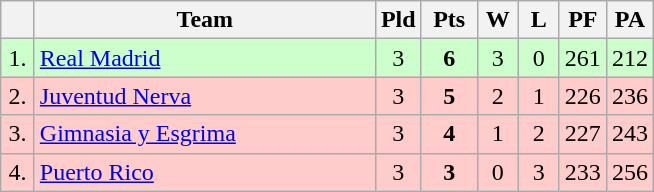<table class=wikitable style="text-align:center">
<tr>
<th width=15></th>
<th width=220>Team</th>
<th width=20>Pld</th>
<th width=30>Pts</th>
<th width=20>W</th>
<th width=20>L</th>
<th width=20>PF</th>
<th width=20>PA</th>
</tr>
<tr style="background: #ccffcc;">
<td>1.</td>
<td align=left> <a href='#'>Real Madrid</a></td>
<td>3</td>
<td><strong>6</strong></td>
<td>3</td>
<td>0</td>
<td>261</td>
<td>212</td>
</tr>
<tr style="background:#ffcccc;">
<td>2.</td>
<td align=left> <a href='#'>Juventud Nerva</a></td>
<td>3</td>
<td><strong>5</strong></td>
<td>2</td>
<td>1</td>
<td>226</td>
<td>236</td>
</tr>
<tr style="background:#ffcccc;">
<td>3.</td>
<td align=left> <a href='#'>Gimnasia y Esgrima</a></td>
<td>3</td>
<td><strong>4</strong></td>
<td>1</td>
<td>2</td>
<td>227</td>
<td>243</td>
</tr>
<tr style="background:#ffcccc;">
<td>4.</td>
<td align=left> <a href='#'>Puerto Rico</a></td>
<td>3</td>
<td><strong>3</strong></td>
<td>0</td>
<td>3</td>
<td>233</td>
<td>256</td>
</tr>
</table>
